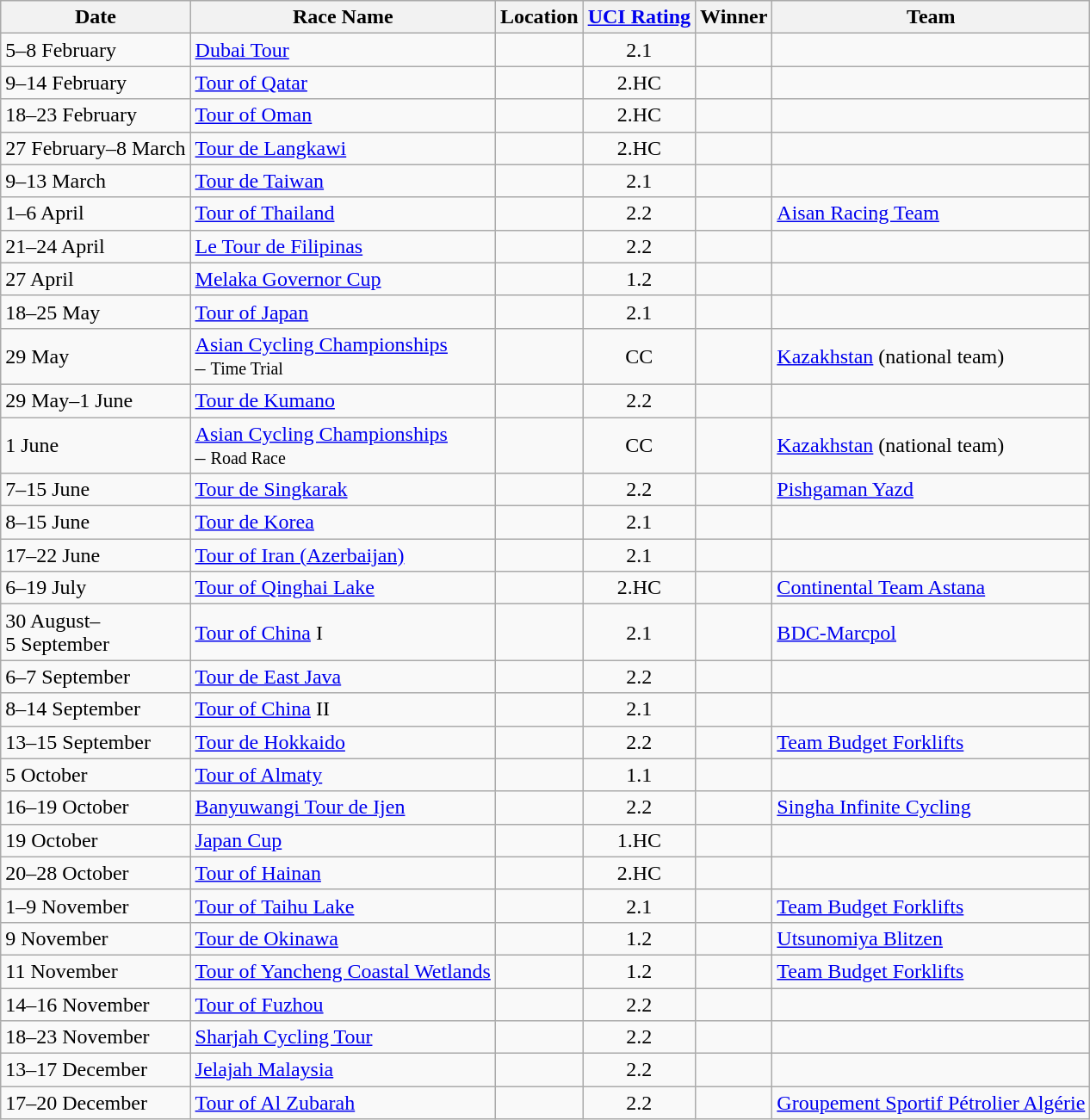<table class="wikitable sortable">
<tr>
<th>Date</th>
<th>Race Name</th>
<th>Location</th>
<th><a href='#'>UCI Rating</a></th>
<th>Winner</th>
<th>Team</th>
</tr>
<tr>
<td>5–8 February</td>
<td><a href='#'>Dubai Tour</a></td>
<td></td>
<td align=center>2.1</td>
<td></td>
<td></td>
</tr>
<tr>
<td>9–14 February</td>
<td><a href='#'>Tour of Qatar</a></td>
<td></td>
<td align=center>2.HC</td>
<td></td>
<td></td>
</tr>
<tr>
<td>18–23 February</td>
<td><a href='#'>Tour of Oman</a></td>
<td></td>
<td align=center>2.HC</td>
<td></td>
<td></td>
</tr>
<tr>
<td>27 February–8 March</td>
<td><a href='#'>Tour de Langkawi</a></td>
<td></td>
<td align=center>2.HC</td>
<td></td>
<td></td>
</tr>
<tr>
<td>9–13 March</td>
<td><a href='#'>Tour de Taiwan</a></td>
<td></td>
<td align=center>2.1</td>
<td></td>
<td></td>
</tr>
<tr>
<td>1–6 April</td>
<td><a href='#'>Tour of Thailand</a></td>
<td></td>
<td align=center>2.2</td>
<td></td>
<td><a href='#'>Aisan Racing Team</a></td>
</tr>
<tr>
<td>21–24 April</td>
<td><a href='#'>Le Tour de Filipinas</a></td>
<td></td>
<td align=center>2.2</td>
<td></td>
<td></td>
</tr>
<tr>
<td>27 April</td>
<td><a href='#'>Melaka Governor Cup</a></td>
<td></td>
<td align=center>1.2</td>
<td></td>
<td></td>
</tr>
<tr>
<td>18–25 May</td>
<td><a href='#'>Tour of Japan</a></td>
<td></td>
<td align=center>2.1</td>
<td></td>
<td></td>
</tr>
<tr>
<td>29 May</td>
<td><a href='#'>Asian Cycling Championships</a><br>– <small>Time Trial</small></td>
<td></td>
<td align=center>CC</td>
<td></td>
<td><a href='#'>Kazakhstan</a> (national team)</td>
</tr>
<tr>
<td>29 May–1 June</td>
<td><a href='#'>Tour de Kumano</a></td>
<td></td>
<td align=center>2.2</td>
<td></td>
<td></td>
</tr>
<tr>
<td>1 June</td>
<td><a href='#'>Asian Cycling Championships</a><br>– <small>Road Race</small></td>
<td></td>
<td align=center>CC</td>
<td></td>
<td><a href='#'>Kazakhstan</a> (national team)</td>
</tr>
<tr>
<td>7–15 June</td>
<td><a href='#'>Tour de Singkarak</a></td>
<td></td>
<td align=center>2.2</td>
<td></td>
<td><a href='#'>Pishgaman Yazd</a></td>
</tr>
<tr>
<td>8–15 June</td>
<td><a href='#'>Tour de Korea</a></td>
<td></td>
<td align=center>2.1</td>
<td></td>
<td></td>
</tr>
<tr>
<td>17–22 June</td>
<td><a href='#'>Tour of Iran (Azerbaijan)</a></td>
<td></td>
<td align=center>2.1</td>
<td></td>
<td></td>
</tr>
<tr>
<td>6–19 July</td>
<td><a href='#'>Tour of Qinghai Lake</a></td>
<td></td>
<td align=center>2.HC</td>
<td></td>
<td><a href='#'>Continental Team Astana</a></td>
</tr>
<tr>
<td>30 August–<br>5 September</td>
<td><a href='#'>Tour of China</a> I</td>
<td></td>
<td align=center>2.1</td>
<td></td>
<td><a href='#'>BDC-Marcpol</a></td>
</tr>
<tr>
<td>6–7 September</td>
<td><a href='#'>Tour de East Java</a></td>
<td></td>
<td align=center>2.2</td>
<td></td>
<td></td>
</tr>
<tr>
<td>8–14 September</td>
<td><a href='#'>Tour of China</a> II</td>
<td></td>
<td align=center>2.1</td>
<td></td>
<td></td>
</tr>
<tr>
<td>13–15 September</td>
<td><a href='#'>Tour de Hokkaido</a></td>
<td></td>
<td align=center>2.2</td>
<td></td>
<td><a href='#'>Team Budget Forklifts</a></td>
</tr>
<tr>
<td>5 October</td>
<td><a href='#'>Tour of Almaty</a></td>
<td></td>
<td align=center>1.1</td>
<td></td>
<td></td>
</tr>
<tr>
<td>16–19 October</td>
<td><a href='#'>Banyuwangi Tour de Ijen</a></td>
<td></td>
<td align=center>2.2</td>
<td></td>
<td><a href='#'>Singha Infinite Cycling</a></td>
</tr>
<tr>
<td>19 October</td>
<td><a href='#'>Japan Cup</a></td>
<td></td>
<td align=center>1.HC</td>
<td></td>
<td></td>
</tr>
<tr>
<td>20–28 October</td>
<td><a href='#'>Tour of Hainan</a></td>
<td></td>
<td align=center>2.HC</td>
<td></td>
<td></td>
</tr>
<tr>
<td>1–9 November</td>
<td><a href='#'>Tour of Taihu Lake</a></td>
<td></td>
<td align=center>2.1</td>
<td></td>
<td><a href='#'>Team Budget Forklifts</a></td>
</tr>
<tr>
<td>9 November</td>
<td><a href='#'>Tour de Okinawa</a></td>
<td></td>
<td align=center>1.2</td>
<td></td>
<td><a href='#'>Utsunomiya Blitzen</a></td>
</tr>
<tr>
<td>11 November</td>
<td><a href='#'>Tour of Yancheng Coastal Wetlands</a></td>
<td></td>
<td align=center>1.2</td>
<td></td>
<td><a href='#'>Team Budget Forklifts</a></td>
</tr>
<tr>
<td>14–16 November</td>
<td><a href='#'>Tour of Fuzhou</a></td>
<td></td>
<td align=center>2.2</td>
<td></td>
<td></td>
</tr>
<tr>
<td>18–23 November</td>
<td><a href='#'>Sharjah Cycling Tour</a></td>
<td></td>
<td align=center>2.2</td>
<td></td>
<td></td>
</tr>
<tr>
<td>13–17 December</td>
<td><a href='#'>Jelajah Malaysia</a></td>
<td></td>
<td align=center>2.2</td>
<td></td>
<td></td>
</tr>
<tr>
<td>17–20 December</td>
<td><a href='#'>Tour of Al Zubarah</a></td>
<td></td>
<td align=center>2.2</td>
<td></td>
<td><a href='#'>Groupement Sportif Pétrolier Algérie</a></td>
</tr>
</table>
